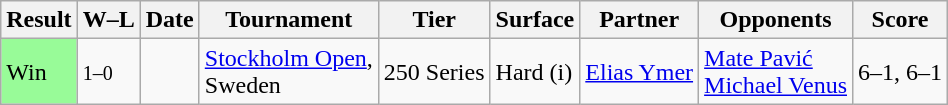<table class="sortable wikitable">
<tr>
<th>Result</th>
<th class="unsortable">W–L</th>
<th>Date</th>
<th>Tournament</th>
<th>Tier</th>
<th>Surface</th>
<th>Partner</th>
<th>Opponents</th>
<th class="unsortable">Score</th>
</tr>
<tr>
<td bgcolor=#98FB98>Win</td>
<td><small>1–0</small></td>
<td><a href='#'></a></td>
<td><a href='#'>Stockholm Open</a>,<br> Sweden</td>
<td>250 Series</td>
<td>Hard (i)</td>
<td> <a href='#'>Elias Ymer</a></td>
<td> <a href='#'>Mate Pavić</a><br> <a href='#'>Michael Venus</a></td>
<td>6–1, 6–1</td>
</tr>
</table>
